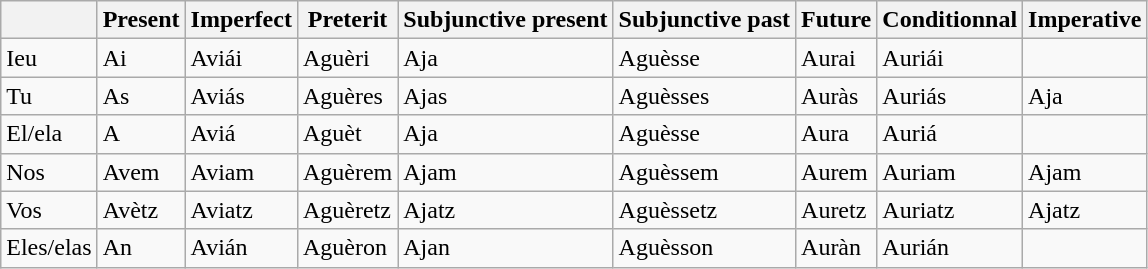<table class = "wikitable">
<tr>
<th></th>
<th>Present</th>
<th>Imperfect</th>
<th>Preterit</th>
<th>Subjunctive present</th>
<th>Subjunctive past</th>
<th>Future</th>
<th>Conditionnal</th>
<th>Imperative</th>
</tr>
<tr>
<td>Ieu</td>
<td>Ai</td>
<td>Aviái</td>
<td>Aguèri</td>
<td>Aja</td>
<td>Aguèsse</td>
<td>Aurai</td>
<td>Auriái</td>
<td></td>
</tr>
<tr>
<td>Tu</td>
<td>As</td>
<td>Aviás</td>
<td>Aguères</td>
<td>Ajas</td>
<td>Aguèsses</td>
<td>Auràs</td>
<td>Auriás</td>
<td>Aja</td>
</tr>
<tr>
<td>El/ela</td>
<td>A</td>
<td>Aviá</td>
<td>Aguèt</td>
<td>Aja</td>
<td>Aguèsse</td>
<td>Aura</td>
<td>Auriá</td>
<td></td>
</tr>
<tr>
<td>Nos</td>
<td>Avem</td>
<td>Aviam</td>
<td>Aguèrem</td>
<td>Ajam</td>
<td>Aguèssem</td>
<td>Aurem</td>
<td>Auriam</td>
<td>Ajam</td>
</tr>
<tr>
<td>Vos</td>
<td>Avètz</td>
<td>Aviatz</td>
<td>Aguèretz</td>
<td>Ajatz</td>
<td>Aguèssetz</td>
<td>Auretz</td>
<td>Auriatz</td>
<td>Ajatz</td>
</tr>
<tr>
<td>Eles/elas</td>
<td>An</td>
<td>Avián</td>
<td>Aguèron</td>
<td>Ajan</td>
<td>Aguèsson</td>
<td>Auràn</td>
<td>Aurián</td>
<td></td>
</tr>
</table>
